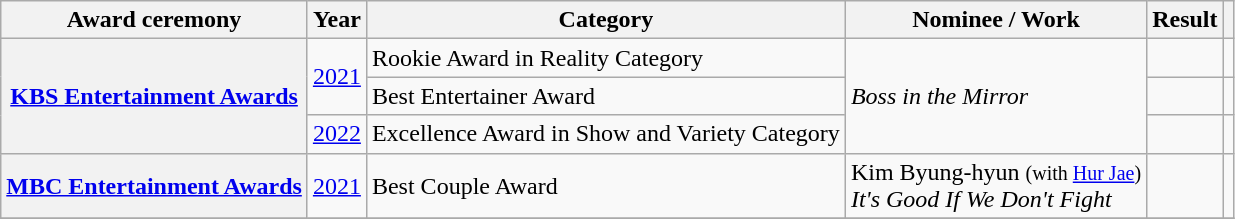<table class="wikitable plainrowheaders sortable">
<tr>
<th scope="col">Award ceremony</th>
<th scope="col">Year</th>
<th scope="col">Category</th>
<th scope="col">Nominee / Work</th>
<th scope="col">Result</th>
<th scope="col" class="unsortable"></th>
</tr>
<tr>
<th scope="row"  rowspan="3"><a href='#'>KBS Entertainment Awards</a></th>
<td rowspan="2"><a href='#'>2021</a></td>
<td>Rookie Award in Reality Category</td>
<td rowspan="3"><em>Boss in the Mirror</em></td>
<td></td>
<td></td>
</tr>
<tr>
<td>Best Entertainer Award</td>
<td></td>
<td></td>
</tr>
<tr>
<td><a href='#'>2022</a></td>
<td>Excellence Award in Show and Variety Category</td>
<td></td>
<td></td>
</tr>
<tr>
<th scope="row"  rowspan="1"><a href='#'>MBC Entertainment Awards</a></th>
<td><a href='#'>2021</a></td>
<td>Best Couple Award</td>
<td>Kim Byung-hyun <small>(with <a href='#'>Hur Jae</a>)</small><br><em>It's Good If We Don't Fight</em></td>
<td></td>
<td></td>
</tr>
<tr>
</tr>
</table>
